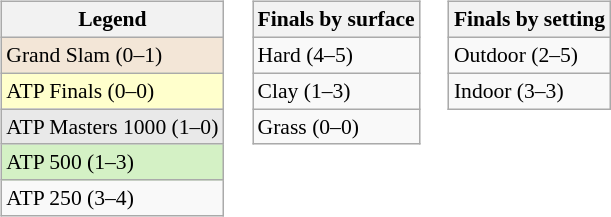<table>
<tr valign="top">
<td><br><table class=wikitable style="font-size:90%">
<tr>
<th>Legend</th>
</tr>
<tr style="background:#f3e6d7;">
<td>Grand Slam (0–1)</td>
</tr>
<tr style="background:#ffffcc;">
<td>ATP Finals (0–0)</td>
</tr>
<tr style="background:#e9e9e9;">
<td>ATP Masters 1000 (1–0)</td>
</tr>
<tr style="background:#d4f1c5;">
<td>ATP 500 (1–3)</td>
</tr>
<tr>
<td>ATP 250 (3–4)</td>
</tr>
</table>
</td>
<td><br><table class=wikitable style="font-size:90%">
<tr>
<th>Finals by surface</th>
</tr>
<tr>
<td>Hard (4–5)</td>
</tr>
<tr>
<td>Clay (1–3)</td>
</tr>
<tr>
<td>Grass (0–0)</td>
</tr>
</table>
</td>
<td><br><table class=wikitable style="font-size:90%">
<tr>
<th>Finals by setting</th>
</tr>
<tr>
<td>Outdoor (2–5)</td>
</tr>
<tr>
<td>Indoor (3–3)</td>
</tr>
</table>
</td>
</tr>
</table>
